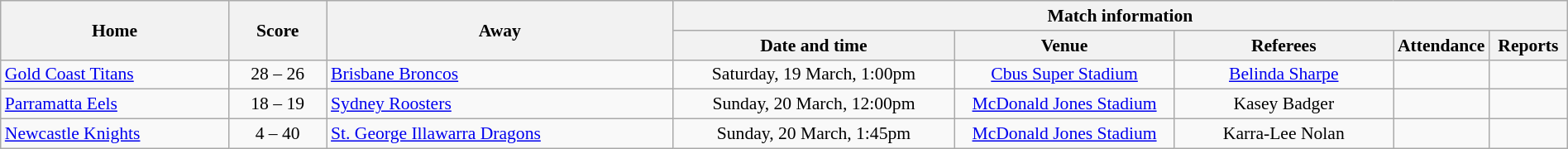<table class="wikitable" width="100%" style="border-collapse:collapse; font-size:90%; text-align:center;">
<tr>
<th rowspan="2">Home</th>
<th rowspan="2" text-align:center;>Score</th>
<th rowspan="2">Away</th>
<th colspan="6">Match information</th>
</tr>
<tr>
<th width="18%">Date and time</th>
<th width="14%">Venue</th>
<th width="14%">Referees</th>
<th width="5%">Attendance</th>
<th width="5%">Reports</th>
</tr>
<tr>
<td align="left"> <a href='#'>Gold Coast Titans</a></td>
<td>28 – 26</td>
<td align="left"> <a href='#'>Brisbane Broncos</a></td>
<td>Saturday, 19 March, 1:00pm</td>
<td><a href='#'>Cbus Super Stadium</a></td>
<td><a href='#'>Belinda Sharpe</a></td>
<td></td>
<td></td>
</tr>
<tr>
<td align="left"> <a href='#'>Parramatta Eels</a></td>
<td>18 – 19</td>
<td align="left"> <a href='#'>Sydney Roosters</a></td>
<td>Sunday, 20 March, 12:00pm</td>
<td><a href='#'>McDonald Jones Stadium</a></td>
<td>Kasey Badger</td>
<td></td>
<td></td>
</tr>
<tr>
<td align="left"> <a href='#'>Newcastle Knights</a></td>
<td>4 – 40</td>
<td align="left"> <a href='#'>St. George Illawarra Dragons</a></td>
<td>Sunday, 20 March, 1:45pm</td>
<td><a href='#'>McDonald Jones Stadium</a></td>
<td>Karra-Lee Nolan</td>
<td></td>
<td></td>
</tr>
</table>
